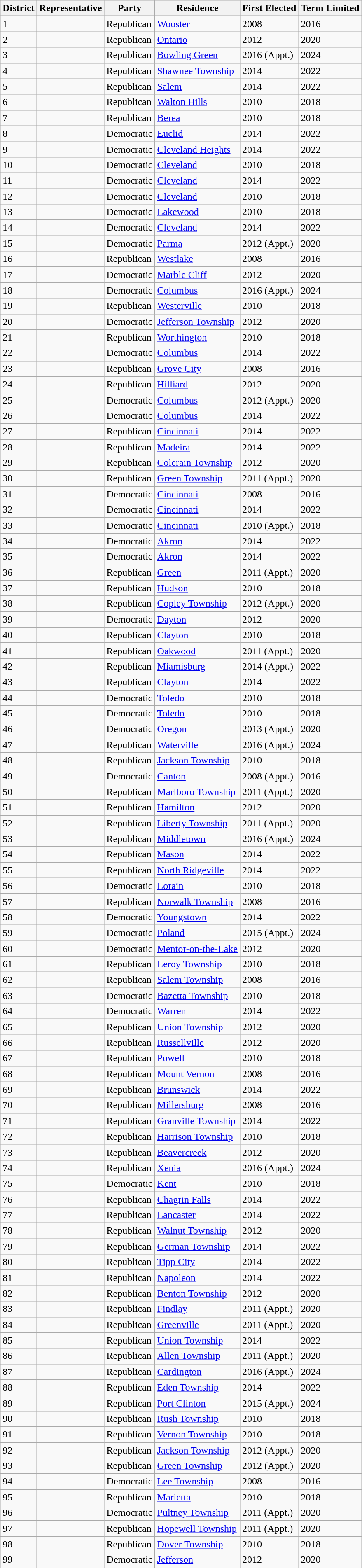<table class="wikitable sortable">
<tr>
<th>District</th>
<th>Representative</th>
<th>Party</th>
<th>Residence</th>
<th>First Elected</th>
<th>Term Limited</th>
</tr>
<tr>
<td>1</td>
<td></td>
<td>Republican</td>
<td><a href='#'>Wooster</a></td>
<td>2008</td>
<td>2016</td>
</tr>
<tr>
<td>2</td>
<td></td>
<td>Republican</td>
<td><a href='#'>Ontario</a></td>
<td>2012</td>
<td>2020</td>
</tr>
<tr>
<td>3</td>
<td></td>
<td>Republican</td>
<td><a href='#'>Bowling Green</a></td>
<td>2016 (Appt.)</td>
<td>2024</td>
</tr>
<tr>
<td>4</td>
<td></td>
<td>Republican</td>
<td><a href='#'>Shawnee Township</a></td>
<td>2014</td>
<td>2022</td>
</tr>
<tr>
<td>5</td>
<td></td>
<td>Republican</td>
<td><a href='#'>Salem</a></td>
<td>2014</td>
<td>2022</td>
</tr>
<tr>
<td>6</td>
<td></td>
<td>Republican</td>
<td><a href='#'>Walton Hills</a></td>
<td>2010</td>
<td>2018</td>
</tr>
<tr>
<td>7</td>
<td></td>
<td>Republican</td>
<td><a href='#'>Berea</a></td>
<td>2010</td>
<td>2018</td>
</tr>
<tr>
<td>8</td>
<td></td>
<td>Democratic</td>
<td><a href='#'>Euclid</a></td>
<td>2014</td>
<td>2022</td>
</tr>
<tr>
<td>9</td>
<td></td>
<td>Democratic</td>
<td><a href='#'>Cleveland Heights</a></td>
<td>2014</td>
<td>2022</td>
</tr>
<tr>
<td>10</td>
<td></td>
<td>Democratic</td>
<td><a href='#'>Cleveland</a></td>
<td>2010</td>
<td>2018</td>
</tr>
<tr>
<td>11</td>
<td></td>
<td>Democratic</td>
<td><a href='#'>Cleveland</a></td>
<td>2014</td>
<td>2022</td>
</tr>
<tr>
<td>12</td>
<td></td>
<td>Democratic</td>
<td><a href='#'>Cleveland</a></td>
<td>2010</td>
<td>2018</td>
</tr>
<tr>
<td>13</td>
<td></td>
<td>Democratic</td>
<td><a href='#'>Lakewood</a></td>
<td>2010</td>
<td>2018</td>
</tr>
<tr>
<td>14</td>
<td></td>
<td>Democratic</td>
<td><a href='#'>Cleveland</a></td>
<td>2014</td>
<td>2022</td>
</tr>
<tr>
<td>15</td>
<td></td>
<td>Democratic</td>
<td><a href='#'>Parma</a></td>
<td>2012 (Appt.)</td>
<td>2020</td>
</tr>
<tr>
<td>16</td>
<td></td>
<td>Republican</td>
<td><a href='#'>Westlake</a></td>
<td>2008</td>
<td>2016</td>
</tr>
<tr>
<td>17</td>
<td></td>
<td>Democratic</td>
<td><a href='#'>Marble Cliff</a></td>
<td>2012</td>
<td>2020</td>
</tr>
<tr>
<td>18</td>
<td></td>
<td>Democratic</td>
<td><a href='#'>Columbus</a></td>
<td>2016 (Appt.)</td>
<td>2024</td>
</tr>
<tr>
<td>19</td>
<td></td>
<td>Republican</td>
<td><a href='#'>Westerville</a></td>
<td>2010</td>
<td>2018</td>
</tr>
<tr>
<td>20</td>
<td></td>
<td>Democratic</td>
<td><a href='#'>Jefferson Township</a></td>
<td>2012</td>
<td>2020</td>
</tr>
<tr>
<td>21</td>
<td></td>
<td>Republican</td>
<td><a href='#'>Worthington</a></td>
<td>2010</td>
<td>2018</td>
</tr>
<tr>
<td>22</td>
<td></td>
<td>Democratic</td>
<td><a href='#'>Columbus</a></td>
<td>2014</td>
<td>2022</td>
</tr>
<tr>
<td>23</td>
<td></td>
<td>Republican</td>
<td><a href='#'>Grove City</a></td>
<td>2008</td>
<td>2016</td>
</tr>
<tr>
<td>24</td>
<td></td>
<td>Republican</td>
<td><a href='#'>Hilliard</a></td>
<td>2012</td>
<td>2020</td>
</tr>
<tr>
<td>25</td>
<td></td>
<td>Democratic</td>
<td><a href='#'>Columbus</a></td>
<td>2012 (Appt.)</td>
<td>2020</td>
</tr>
<tr>
<td>26</td>
<td></td>
<td>Democratic</td>
<td><a href='#'>Columbus</a></td>
<td>2014</td>
<td>2022</td>
</tr>
<tr>
<td>27</td>
<td></td>
<td>Republican</td>
<td><a href='#'>Cincinnati</a></td>
<td>2014</td>
<td>2022</td>
</tr>
<tr>
<td>28</td>
<td></td>
<td>Republican</td>
<td><a href='#'>Madeira</a></td>
<td>2014</td>
<td>2022</td>
</tr>
<tr>
<td>29</td>
<td></td>
<td>Republican</td>
<td><a href='#'>Colerain Township</a></td>
<td>2012</td>
<td>2020</td>
</tr>
<tr>
<td>30</td>
<td></td>
<td>Republican</td>
<td><a href='#'>Green Township</a></td>
<td>2011 (Appt.)</td>
<td>2020</td>
</tr>
<tr>
<td>31</td>
<td></td>
<td>Democratic</td>
<td><a href='#'>Cincinnati</a></td>
<td>2008</td>
<td>2016</td>
</tr>
<tr>
<td>32</td>
<td></td>
<td>Democratic</td>
<td><a href='#'>Cincinnati</a></td>
<td>2014</td>
<td>2022</td>
</tr>
<tr>
<td>33</td>
<td></td>
<td>Democratic</td>
<td><a href='#'>Cincinnati</a></td>
<td>2010 (Appt.)</td>
<td>2018</td>
</tr>
<tr>
<td>34</td>
<td></td>
<td>Democratic</td>
<td><a href='#'>Akron</a></td>
<td>2014</td>
<td>2022</td>
</tr>
<tr>
<td>35</td>
<td></td>
<td>Democratic</td>
<td><a href='#'>Akron</a></td>
<td>2014</td>
<td>2022</td>
</tr>
<tr>
<td>36</td>
<td></td>
<td>Republican</td>
<td><a href='#'>Green</a></td>
<td>2011 (Appt.)</td>
<td>2020</td>
</tr>
<tr>
<td>37</td>
<td></td>
<td>Republican</td>
<td><a href='#'>Hudson</a></td>
<td>2010</td>
<td>2018</td>
</tr>
<tr>
<td>38</td>
<td></td>
<td>Republican</td>
<td><a href='#'>Copley Township</a></td>
<td>2012 (Appt.)</td>
<td>2020</td>
</tr>
<tr>
<td>39</td>
<td></td>
<td>Democratic</td>
<td><a href='#'>Dayton</a></td>
<td>2012</td>
<td>2020</td>
</tr>
<tr>
<td>40</td>
<td></td>
<td>Republican</td>
<td><a href='#'>Clayton</a></td>
<td>2010</td>
<td>2018</td>
</tr>
<tr>
<td>41</td>
<td></td>
<td>Republican</td>
<td><a href='#'>Oakwood</a></td>
<td>2011 (Appt.)</td>
<td>2020</td>
</tr>
<tr>
<td>42</td>
<td></td>
<td>Republican</td>
<td><a href='#'>Miamisburg</a></td>
<td>2014 (Appt.)</td>
<td>2022</td>
</tr>
<tr>
<td>43</td>
<td></td>
<td>Republican</td>
<td><a href='#'>Clayton</a></td>
<td>2014</td>
<td>2022</td>
</tr>
<tr>
<td>44</td>
<td></td>
<td>Democratic</td>
<td><a href='#'>Toledo</a></td>
<td>2010</td>
<td>2018</td>
</tr>
<tr>
<td>45</td>
<td></td>
<td>Democratic</td>
<td><a href='#'>Toledo</a></td>
<td>2010</td>
<td>2018</td>
</tr>
<tr>
<td>46</td>
<td></td>
<td>Democratic</td>
<td><a href='#'>Oregon</a></td>
<td>2013 (Appt.)</td>
<td>2020</td>
</tr>
<tr>
<td>47</td>
<td></td>
<td>Republican</td>
<td><a href='#'>Waterville</a></td>
<td>2016 (Appt.)</td>
<td>2024</td>
</tr>
<tr>
<td>48</td>
<td></td>
<td>Republican</td>
<td><a href='#'>Jackson Township</a></td>
<td>2010</td>
<td>2018</td>
</tr>
<tr>
<td>49</td>
<td></td>
<td>Democratic</td>
<td><a href='#'>Canton</a></td>
<td>2008 (Appt.)</td>
<td>2016</td>
</tr>
<tr>
<td>50</td>
<td></td>
<td>Republican</td>
<td><a href='#'>Marlboro Township</a></td>
<td>2011 (Appt.)</td>
<td>2020</td>
</tr>
<tr>
<td>51</td>
<td></td>
<td>Republican</td>
<td><a href='#'>Hamilton</a></td>
<td>2012</td>
<td>2020</td>
</tr>
<tr>
<td>52</td>
<td></td>
<td>Republican</td>
<td><a href='#'>Liberty Township</a></td>
<td>2011 (Appt.)</td>
<td>2020</td>
</tr>
<tr>
<td>53</td>
<td></td>
<td>Republican</td>
<td><a href='#'>Middletown</a></td>
<td>2016 (Appt.)</td>
<td>2024</td>
</tr>
<tr>
<td>54</td>
<td></td>
<td>Republican</td>
<td><a href='#'>Mason</a></td>
<td>2014</td>
<td>2022</td>
</tr>
<tr>
<td>55</td>
<td></td>
<td>Republican</td>
<td><a href='#'>North Ridgeville</a></td>
<td>2014</td>
<td>2022</td>
</tr>
<tr>
<td>56</td>
<td></td>
<td>Democratic</td>
<td><a href='#'>Lorain</a></td>
<td>2010</td>
<td>2018</td>
</tr>
<tr>
<td>57</td>
<td></td>
<td>Republican</td>
<td><a href='#'>Norwalk Township</a></td>
<td>2008</td>
<td>2016</td>
</tr>
<tr>
<td>58</td>
<td></td>
<td>Democratic</td>
<td><a href='#'>Youngstown</a></td>
<td>2014</td>
<td>2022</td>
</tr>
<tr>
<td>59</td>
<td></td>
<td>Democratic</td>
<td><a href='#'>Poland</a></td>
<td>2015 (Appt.)</td>
<td>2024</td>
</tr>
<tr>
<td>60</td>
<td></td>
<td>Democratic</td>
<td><a href='#'>Mentor-on-the-Lake</a></td>
<td>2012</td>
<td>2020</td>
</tr>
<tr>
<td>61</td>
<td></td>
<td>Republican</td>
<td><a href='#'>Leroy Township</a></td>
<td>2010</td>
<td>2018</td>
</tr>
<tr>
<td>62</td>
<td></td>
<td>Republican</td>
<td><a href='#'>Salem Township</a></td>
<td>2008</td>
<td>2016</td>
</tr>
<tr>
<td>63</td>
<td></td>
<td>Democratic</td>
<td><a href='#'>Bazetta Township</a></td>
<td>2010</td>
<td>2018</td>
</tr>
<tr>
<td>64</td>
<td></td>
<td>Democratic</td>
<td><a href='#'>Warren</a></td>
<td>2014</td>
<td>2022</td>
</tr>
<tr>
<td>65</td>
<td></td>
<td>Republican</td>
<td><a href='#'>Union Township</a></td>
<td>2012</td>
<td>2020</td>
</tr>
<tr>
<td>66</td>
<td></td>
<td>Republican</td>
<td><a href='#'>Russellville</a></td>
<td>2012</td>
<td>2020</td>
</tr>
<tr>
<td>67</td>
<td></td>
<td>Republican</td>
<td><a href='#'>Powell</a></td>
<td>2010</td>
<td>2018</td>
</tr>
<tr>
<td>68</td>
<td></td>
<td>Republican</td>
<td><a href='#'>Mount Vernon</a></td>
<td>2008</td>
<td>2016</td>
</tr>
<tr>
<td>69</td>
<td></td>
<td>Republican</td>
<td><a href='#'>Brunswick</a></td>
<td>2014</td>
<td>2022</td>
</tr>
<tr>
<td>70</td>
<td></td>
<td>Republican</td>
<td><a href='#'>Millersburg</a></td>
<td>2008</td>
<td>2016</td>
</tr>
<tr>
<td>71</td>
<td></td>
<td>Republican</td>
<td><a href='#'>Granville Township</a></td>
<td>2014</td>
<td>2022</td>
</tr>
<tr>
<td>72</td>
<td></td>
<td>Republican</td>
<td><a href='#'>Harrison Township</a></td>
<td>2010</td>
<td>2018</td>
</tr>
<tr>
<td>73</td>
<td></td>
<td>Republican</td>
<td><a href='#'>Beavercreek</a></td>
<td>2012</td>
<td>2020</td>
</tr>
<tr>
<td>74</td>
<td></td>
<td>Republican</td>
<td><a href='#'>Xenia</a></td>
<td>2016 (Appt.)</td>
<td>2024</td>
</tr>
<tr>
<td>75</td>
<td></td>
<td>Democratic</td>
<td><a href='#'>Kent</a></td>
<td>2010</td>
<td>2018</td>
</tr>
<tr>
<td>76</td>
<td></td>
<td>Republican</td>
<td><a href='#'>Chagrin Falls</a></td>
<td>2014</td>
<td>2022</td>
</tr>
<tr>
<td>77</td>
<td></td>
<td>Republican</td>
<td><a href='#'>Lancaster</a></td>
<td>2014</td>
<td>2022</td>
</tr>
<tr>
<td>78</td>
<td></td>
<td>Republican</td>
<td><a href='#'>Walnut Township</a></td>
<td>2012</td>
<td>2020</td>
</tr>
<tr>
<td>79</td>
<td></td>
<td>Republican</td>
<td><a href='#'>German Township</a></td>
<td>2014</td>
<td>2022</td>
</tr>
<tr>
<td>80</td>
<td></td>
<td>Republican</td>
<td><a href='#'>Tipp City</a></td>
<td>2014</td>
<td>2022</td>
</tr>
<tr>
<td>81</td>
<td></td>
<td>Republican</td>
<td><a href='#'>Napoleon</a></td>
<td>2014</td>
<td>2022</td>
</tr>
<tr>
<td>82</td>
<td></td>
<td>Republican</td>
<td><a href='#'>Benton Township</a></td>
<td>2012</td>
<td>2020</td>
</tr>
<tr>
<td>83</td>
<td></td>
<td>Republican</td>
<td><a href='#'>Findlay</a></td>
<td>2011 (Appt.)</td>
<td>2020</td>
</tr>
<tr>
<td>84</td>
<td></td>
<td>Republican</td>
<td><a href='#'>Greenville</a></td>
<td>2011 (Appt.)</td>
<td>2020</td>
</tr>
<tr>
<td>85</td>
<td></td>
<td>Republican</td>
<td><a href='#'>Union Township</a></td>
<td>2014</td>
<td>2022</td>
</tr>
<tr>
<td>86</td>
<td></td>
<td>Republican</td>
<td><a href='#'>Allen Township</a></td>
<td>2011 (Appt.)</td>
<td>2020</td>
</tr>
<tr>
<td>87</td>
<td></td>
<td>Republican</td>
<td><a href='#'>Cardington</a></td>
<td>2016 (Appt.)</td>
<td>2024</td>
</tr>
<tr>
<td>88</td>
<td></td>
<td>Republican</td>
<td><a href='#'>Eden Township</a></td>
<td>2014</td>
<td>2022</td>
</tr>
<tr>
<td>89</td>
<td></td>
<td>Republican</td>
<td><a href='#'>Port Clinton</a></td>
<td>2015 (Appt.)</td>
<td>2024</td>
</tr>
<tr>
<td>90</td>
<td></td>
<td>Republican</td>
<td><a href='#'>Rush Township</a></td>
<td>2010</td>
<td>2018</td>
</tr>
<tr>
<td>91</td>
<td></td>
<td>Republican</td>
<td><a href='#'>Vernon Township</a></td>
<td>2010</td>
<td>2018</td>
</tr>
<tr>
<td>92</td>
<td></td>
<td>Republican</td>
<td><a href='#'>Jackson Township</a></td>
<td>2012 (Appt.)</td>
<td>2020</td>
</tr>
<tr>
<td>93</td>
<td></td>
<td>Republican</td>
<td><a href='#'>Green Township</a></td>
<td>2012 (Appt.)</td>
<td>2020</td>
</tr>
<tr>
<td>94</td>
<td></td>
<td>Democratic</td>
<td><a href='#'>Lee Township</a></td>
<td>2008</td>
<td>2016</td>
</tr>
<tr>
<td>95</td>
<td></td>
<td>Republican</td>
<td><a href='#'>Marietta</a></td>
<td>2010</td>
<td>2018</td>
</tr>
<tr>
<td>96</td>
<td></td>
<td>Democratic</td>
<td><a href='#'>Pultney Township</a></td>
<td>2011 (Appt.)</td>
<td>2020</td>
</tr>
<tr>
<td>97</td>
<td></td>
<td>Republican</td>
<td><a href='#'>Hopewell Township</a></td>
<td>2011 (Appt.)</td>
<td>2020</td>
</tr>
<tr>
<td>98</td>
<td></td>
<td>Republican</td>
<td><a href='#'>Dover Township</a></td>
<td>2010</td>
<td>2018</td>
</tr>
<tr>
<td>99</td>
<td></td>
<td>Democratic</td>
<td><a href='#'>Jefferson</a></td>
<td>2012</td>
<td>2020</td>
</tr>
</table>
